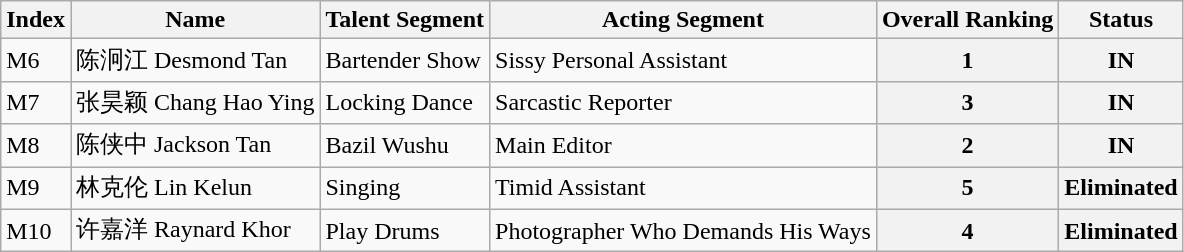<table class="wikitable">
<tr>
<th>Index</th>
<th>Name</th>
<th>Talent Segment</th>
<th>Acting Segment</th>
<th>Overall Ranking</th>
<th>Status</th>
</tr>
<tr>
<td>M6</td>
<td>陈泂江 Desmond Tan</td>
<td>Bartender Show</td>
<td>Sissy Personal Assistant</td>
<th>1</th>
<th>IN</th>
</tr>
<tr>
<td>M7</td>
<td>张昊颖 Chang Hao Ying</td>
<td>Locking Dance</td>
<td>Sarcastic Reporter</td>
<th>3</th>
<th>IN</th>
</tr>
<tr>
<td>M8</td>
<td>陈侠中 Jackson Tan</td>
<td>Bazil Wushu</td>
<td>Main Editor</td>
<th>2</th>
<th>IN</th>
</tr>
<tr>
<td>M9</td>
<td>林克伦 Lin Kelun</td>
<td>Singing</td>
<td>Timid Assistant</td>
<th>5</th>
<th>Eliminated</th>
</tr>
<tr>
<td>M10</td>
<td>许嘉洋  Raynard Khor</td>
<td>Play Drums</td>
<td>Photographer Who Demands His Ways</td>
<th>4</th>
<th>Eliminated</th>
</tr>
</table>
